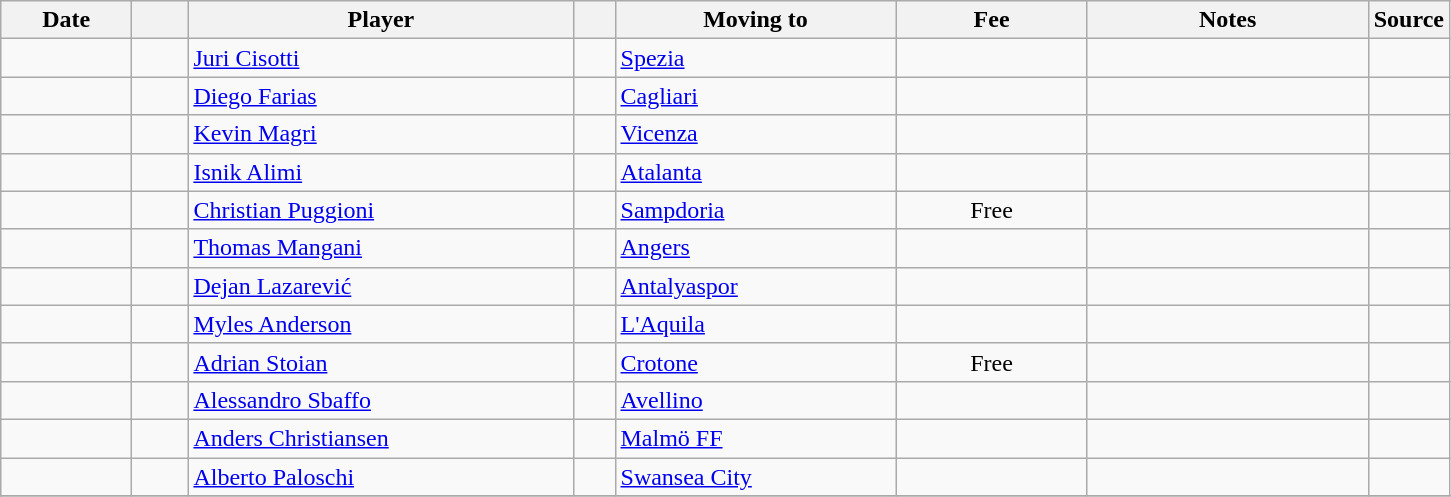<table class="wikitable sortable">
<tr>
<th style="width:80px;">Date</th>
<th style="width:30px;"></th>
<th style="width:250px;">Player</th>
<th style="width:20px;"></th>
<th style="width:180px;">Moving to</th>
<th style="width:120px;" class="unsortable">Fee</th>
<th style="width:180px;" class="unsortable">Notes</th>
<th style="width:20px;">Source</th>
</tr>
<tr>
<td></td>
<td align=center></td>
<td> <a href='#'>Juri Cisotti</a></td>
<td align=center></td>
<td> <a href='#'>Spezia</a></td>
<td align=center></td>
<td align=center></td>
<td></td>
</tr>
<tr>
<td></td>
<td align=center></td>
<td> <a href='#'>Diego Farias</a></td>
<td align=center></td>
<td> <a href='#'>Cagliari</a></td>
<td align=center></td>
<td align=center></td>
<td></td>
</tr>
<tr>
<td></td>
<td align=center></td>
<td> <a href='#'>Kevin Magri</a></td>
<td align=center></td>
<td> <a href='#'>Vicenza</a></td>
<td align=center></td>
<td align=center></td>
<td></td>
</tr>
<tr>
<td></td>
<td align=center></td>
<td> <a href='#'>Isnik Alimi</a></td>
<td align=center></td>
<td> <a href='#'>Atalanta</a></td>
<td align=center></td>
<td align=center></td>
<td></td>
</tr>
<tr>
<td></td>
<td align=center></td>
<td> <a href='#'>Christian Puggioni</a></td>
<td align=center></td>
<td> <a href='#'>Sampdoria</a></td>
<td align=center>Free</td>
<td align=center></td>
<td></td>
</tr>
<tr>
<td></td>
<td align=center></td>
<td> <a href='#'>Thomas Mangani</a></td>
<td align=center></td>
<td> <a href='#'>Angers</a></td>
<td align=center></td>
<td align=center></td>
<td></td>
</tr>
<tr>
<td></td>
<td align=center></td>
<td> <a href='#'>Dejan Lazarević</a></td>
<td align=center></td>
<td> <a href='#'>Antalyaspor</a></td>
<td align=center></td>
<td align=center></td>
<td></td>
</tr>
<tr>
<td></td>
<td align=center></td>
<td> <a href='#'>Myles Anderson</a></td>
<td align=center></td>
<td> <a href='#'>L'Aquila</a></td>
<td align=center></td>
<td align=center></td>
<td></td>
</tr>
<tr>
<td></td>
<td align=center></td>
<td> <a href='#'>Adrian Stoian</a></td>
<td align=center></td>
<td> <a href='#'>Crotone</a></td>
<td align=center>Free</td>
<td align=center></td>
<td></td>
</tr>
<tr>
<td></td>
<td align=center></td>
<td> <a href='#'>Alessandro Sbaffo</a></td>
<td align=center></td>
<td> <a href='#'>Avellino</a></td>
<td align=center></td>
<td align=center></td>
<td></td>
</tr>
<tr>
<td></td>
<td align=center></td>
<td> <a href='#'>Anders Christiansen</a></td>
<td align=center></td>
<td> <a href='#'>Malmö FF</a></td>
<td align=center></td>
<td align=center></td>
<td></td>
</tr>
<tr>
<td></td>
<td align=center></td>
<td> <a href='#'>Alberto Paloschi</a></td>
<td align=center></td>
<td> <a href='#'>Swansea City</a></td>
<td align=center></td>
<td align=center></td>
<td></td>
</tr>
<tr>
</tr>
</table>
